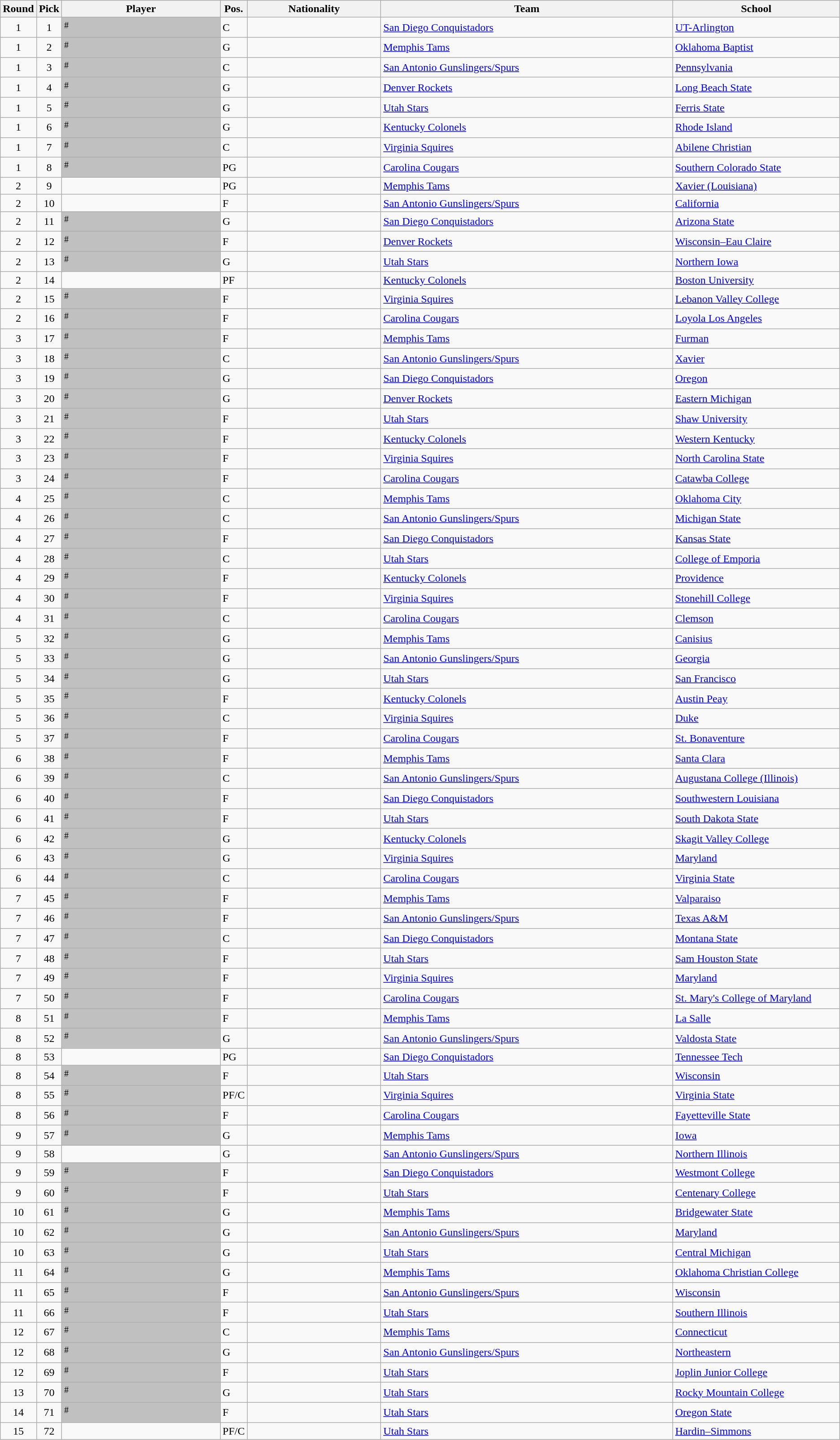<table class="wikitable sortable">
<tr>
<th width="1%">Round</th>
<th width="1%">Pick</th>
<th width="19%">Player</th>
<th width="1%">Pos.</th>
<th width="16%">Nationality</th>
<th width="35%">Team</th>
<th width="20%">School</th>
</tr>
<tr>
<td align=center>1</td>
<td align=center>1</td>
<td bgcolor="C0C0C0"><sup>#</sup></td>
<td>C</td>
<td></td>
<td><a href='#'>San Diego Conquistadors</a></td>
<td><a href='#'>UT-Arlington</a> </td>
</tr>
<tr>
<td align=center>1</td>
<td align=center>2</td>
<td bgcolor="C0C0C0"><sup>#</sup></td>
<td>G</td>
<td></td>
<td><a href='#'>Memphis Tams</a></td>
<td><a href='#'>Oklahoma Baptist</a> </td>
</tr>
<tr>
<td align=center>1</td>
<td align=center>3</td>
<td bgcolor="C0C0C0"><sup>#</sup></td>
<td>C</td>
<td></td>
<td><a href='#'>San Antonio Gunslingers/Spurs</a></td>
<td><a href='#'>Pennsylvania</a> </td>
</tr>
<tr>
<td align=center>1</td>
<td align=center>4</td>
<td bgcolor="C0C0C0"><sup>#</sup></td>
<td>G</td>
<td></td>
<td><a href='#'>Denver Rockets</a></td>
<td><a href='#'>Long Beach State</a> </td>
</tr>
<tr>
<td align=center>1</td>
<td align=center>5</td>
<td bgcolor="C0C0C0"><sup>#</sup></td>
<td>G</td>
<td></td>
<td><a href='#'>Utah Stars</a></td>
<td><a href='#'>Ferris State</a> </td>
</tr>
<tr>
<td align=center>1</td>
<td align=center>6</td>
<td bgcolor="C0C0C0"><sup>#</sup></td>
<td>G</td>
<td></td>
<td><a href='#'>Kentucky Colonels</a></td>
<td><a href='#'>Rhode Island</a> </td>
</tr>
<tr>
<td align=center>1</td>
<td align=center>7</td>
<td bgcolor="C0C0C0"><sup>#</sup></td>
<td>C</td>
<td></td>
<td><a href='#'>Virginia Squires</a></td>
<td><a href='#'>Abilene Christian</a> </td>
</tr>
<tr>
<td align=center>1</td>
<td align=center>8</td>
<td bgcolor="C0C0C0"><sup>#</sup></td>
<td>PG</td>
<td></td>
<td><a href='#'>Carolina Cougars</a></td>
<td><a href='#'>Southern Colorado State</a> </td>
</tr>
<tr>
<td align=center>2</td>
<td align=center>9</td>
<td></td>
<td>PG</td>
<td></td>
<td><a href='#'>Memphis Tams</a></td>
<td><a href='#'>Xavier (Louisiana)</a> </td>
</tr>
<tr>
<td align=center>2</td>
<td align=center>10</td>
<td></td>
<td>F</td>
<td></td>
<td><a href='#'>San Antonio Gunslingers/Spurs</a></td>
<td><a href='#'>California</a> </td>
</tr>
<tr>
<td align=center>2</td>
<td align=center>11</td>
<td bgcolor="C0C0C0"><sup>#</sup></td>
<td>G</td>
<td></td>
<td><a href='#'>San Diego Conquistadors</a></td>
<td><a href='#'>Arizona State</a> </td>
</tr>
<tr>
<td align=center>2</td>
<td align=center>12</td>
<td bgcolor="C0C0C0"><sup>#</sup></td>
<td>F</td>
<td></td>
<td><a href='#'>Denver Rockets</a></td>
<td><a href='#'>Wisconsin–Eau Claire</a> </td>
</tr>
<tr>
<td align=center>2</td>
<td align=center>13</td>
<td bgcolor="C0C0C0"><sup>#</sup></td>
<td>G</td>
<td></td>
<td><a href='#'>Utah Stars</a></td>
<td><a href='#'>Northern Iowa</a> </td>
</tr>
<tr>
<td align=center>2</td>
<td align=center>14</td>
<td></td>
<td>PF</td>
<td></td>
<td><a href='#'>Kentucky Colonels</a></td>
<td><a href='#'>Boston University</a> </td>
</tr>
<tr>
<td align=center>2</td>
<td align=center>15</td>
<td bgcolor="C0C0C0"><sup>#</sup></td>
<td>F</td>
<td></td>
<td><a href='#'>Virginia Squires</a></td>
<td><a href='#'>Lebanon Valley College</a> </td>
</tr>
<tr>
<td align=center>2</td>
<td align=center>16</td>
<td bgcolor="C0C0C0"><sup>#</sup></td>
<td>F</td>
<td></td>
<td><a href='#'>Carolina Cougars</a></td>
<td><a href='#'>Loyola Los Angeles</a> </td>
</tr>
<tr>
<td align=center>3</td>
<td align=center>17</td>
<td bgcolor="C0C0C0"><sup>#</sup></td>
<td>F</td>
<td></td>
<td><a href='#'>Memphis Tams</a></td>
<td><a href='#'>Furman</a> </td>
</tr>
<tr>
<td align=center>3</td>
<td align=center>18</td>
<td bgcolor="C0C0C0"><sup>#</sup></td>
<td>C</td>
<td></td>
<td><a href='#'>San Antonio Gunslingers/Spurs</a></td>
<td><a href='#'>Xavier</a> </td>
</tr>
<tr>
<td align=center>3</td>
<td align=center>19</td>
<td bgcolor="C0C0C0"><sup>#</sup></td>
<td>G</td>
<td></td>
<td><a href='#'>San Diego Conquistadors</a></td>
<td><a href='#'>Oregon</a> </td>
</tr>
<tr>
<td align=center>3</td>
<td align=center>20</td>
<td bgcolor="C0C0C0"><sup>#</sup></td>
<td>G</td>
<td></td>
<td><a href='#'>Denver Rockets</a></td>
<td><a href='#'>Eastern Michigan</a> </td>
</tr>
<tr>
<td align=center>3</td>
<td align=center>21</td>
<td bgcolor="C0C0C0"><sup>#</sup></td>
<td>F</td>
<td></td>
<td><a href='#'>Utah Stars</a></td>
<td><a href='#'>Shaw University</a> </td>
</tr>
<tr>
<td align=center>3</td>
<td align=center>22</td>
<td bgcolor="C0C0C0"><sup>#</sup></td>
<td>F</td>
<td></td>
<td><a href='#'>Kentucky Colonels</a></td>
<td><a href='#'>Western Kentucky</a> </td>
</tr>
<tr>
<td align=center>3</td>
<td align=center>23</td>
<td bgcolor="C0C0C0"><sup>#</sup></td>
<td>F</td>
<td></td>
<td><a href='#'>Virginia Squires</a></td>
<td><a href='#'>North Carolina State</a> </td>
</tr>
<tr>
<td align=center>3</td>
<td align=center>24</td>
<td bgcolor="C0C0C0"><sup>#</sup></td>
<td>F</td>
<td></td>
<td><a href='#'>Carolina Cougars</a></td>
<td><a href='#'>Catawba College</a> </td>
</tr>
<tr>
<td align=center>4</td>
<td align=center>25</td>
<td bgcolor="C0C0C0"><sup>#</sup></td>
<td>C</td>
<td></td>
<td><a href='#'>Memphis Tams</a></td>
<td><a href='#'>Oklahoma City</a> </td>
</tr>
<tr>
<td align=center>4</td>
<td align=center>26</td>
<td bgcolor="C0C0C0"><sup>#</sup></td>
<td>C</td>
<td></td>
<td><a href='#'>San Antonio Gunslingers/Spurs</a></td>
<td><a href='#'>Michigan State</a> </td>
</tr>
<tr>
<td align=center>4</td>
<td align=center>27</td>
<td bgcolor="C0C0C0"><sup>#</sup></td>
<td>F</td>
<td></td>
<td><a href='#'>San Diego Conquistadors</a></td>
<td><a href='#'>Kansas State</a> </td>
</tr>
<tr>
<td align=center>4</td>
<td align=center>28</td>
<td bgcolor="C0C0C0"><sup>#</sup></td>
<td>C</td>
<td></td>
<td><a href='#'>Utah Stars</a></td>
<td><a href='#'>College of Emporia</a> </td>
</tr>
<tr>
<td align=center>4</td>
<td align=center>29</td>
<td bgcolor="C0C0C0"><sup>#</sup></td>
<td>F</td>
<td></td>
<td><a href='#'>Kentucky Colonels</a></td>
<td><a href='#'>Providence</a> </td>
</tr>
<tr>
<td align=center>4</td>
<td align=center>30</td>
<td bgcolor="C0C0C0"><sup>#</sup></td>
<td>F</td>
<td></td>
<td><a href='#'>Virginia Squires</a></td>
<td><a href='#'>Stonehill College</a> </td>
</tr>
<tr>
<td align=center>4</td>
<td align=center>31</td>
<td bgcolor="C0C0C0"><sup>#</sup></td>
<td>C</td>
<td></td>
<td><a href='#'>Carolina Cougars</a></td>
<td><a href='#'>Clemson</a> </td>
</tr>
<tr>
<td align=center>5</td>
<td align=center>32</td>
<td bgcolor="C0C0C0"><sup>#</sup></td>
<td>G</td>
<td></td>
<td><a href='#'>Memphis Tams</a></td>
<td><a href='#'>Canisius</a> </td>
</tr>
<tr>
<td align=center>5</td>
<td align=center>33</td>
<td bgcolor="C0C0C0"><sup>#</sup></td>
<td>G</td>
<td></td>
<td><a href='#'>San Antonio Gunslingers/Spurs</a></td>
<td><a href='#'>Georgia</a> </td>
</tr>
<tr>
<td align=center>5</td>
<td align=center>34</td>
<td bgcolor="C0C0C0"><sup>#</sup></td>
<td>G</td>
<td></td>
<td><a href='#'>Utah Stars</a></td>
<td><a href='#'>San Francisco</a> </td>
</tr>
<tr>
<td align=center>5</td>
<td align=center>35</td>
<td bgcolor="C0C0C0"><sup>#</sup></td>
<td>F</td>
<td></td>
<td><a href='#'>Kentucky Colonels</a></td>
<td><a href='#'>Austin Peay</a> </td>
</tr>
<tr>
<td align=center>5</td>
<td align=center>36</td>
<td bgcolor="C0C0C0"><sup>#</sup></td>
<td>C</td>
<td></td>
<td><a href='#'>Virginia Squires</a></td>
<td><a href='#'>Duke</a> </td>
</tr>
<tr>
<td align=center>5</td>
<td align=center>37</td>
<td bgcolor="C0C0C0"><sup>#</sup></td>
<td>F</td>
<td></td>
<td><a href='#'>Carolina Cougars</a></td>
<td><a href='#'>St. Bonaventure</a> </td>
</tr>
<tr>
<td align=center>6</td>
<td align=center>38</td>
<td bgcolor="C0C0C0"><sup>#</sup></td>
<td>F</td>
<td></td>
<td><a href='#'>Memphis Tams</a></td>
<td><a href='#'>Santa Clara</a> </td>
</tr>
<tr>
<td align=center>6</td>
<td align=center>39</td>
<td bgcolor="C0C0C0"><sup>#</sup></td>
<td>C</td>
<td></td>
<td><a href='#'>San Antonio Gunslingers/Spurs</a></td>
<td><a href='#'>Augustana College (Illinois)</a> </td>
</tr>
<tr>
<td align=center>6</td>
<td align=center>40</td>
<td bgcolor="C0C0C0"><sup>#</sup></td>
<td>F</td>
<td></td>
<td><a href='#'>San Diego Conquistadors</a></td>
<td><a href='#'>Southwestern Louisiana</a> </td>
</tr>
<tr>
<td align=center>6</td>
<td align=center>41</td>
<td bgcolor="C0C0C0"><sup>#</sup></td>
<td>F</td>
<td></td>
<td><a href='#'>Utah Stars</a></td>
<td><a href='#'>South Dakota State</a> </td>
</tr>
<tr>
<td align=center>6</td>
<td align=center>42</td>
<td bgcolor="C0C0C0"><sup>#</sup></td>
<td>G</td>
<td></td>
<td><a href='#'>Kentucky Colonels</a></td>
<td><a href='#'>Skagit Valley College</a> </td>
</tr>
<tr>
<td align=center>6</td>
<td align=center>43</td>
<td bgcolor="C0C0C0"><sup>#</sup></td>
<td>G</td>
<td></td>
<td><a href='#'>Virginia Squires</a></td>
<td><a href='#'>Maryland</a> </td>
</tr>
<tr>
<td align=center>6</td>
<td align=center>44</td>
<td bgcolor="C0C0C0"><sup>#</sup></td>
<td>C</td>
<td></td>
<td><a href='#'>Carolina Cougars</a></td>
<td><a href='#'>Virginia State</a> </td>
</tr>
<tr>
<td align=center>7</td>
<td align=center>45</td>
<td bgcolor="C0C0C0"><sup>#</sup></td>
<td>F</td>
<td></td>
<td><a href='#'>Memphis Tams</a></td>
<td><a href='#'>Valparaiso</a> </td>
</tr>
<tr>
<td align=center>7</td>
<td align=center>46</td>
<td bgcolor="C0C0C0"><sup>#</sup></td>
<td>F</td>
<td></td>
<td><a href='#'>San Antonio Gunslingers/Spurs</a></td>
<td><a href='#'>Texas A&M</a> </td>
</tr>
<tr>
<td align=center>7</td>
<td align=center>47</td>
<td bgcolor="C0C0C0"><sup>#</sup></td>
<td>C</td>
<td></td>
<td><a href='#'>San Diego Conquistadors</a></td>
<td><a href='#'>Montana State</a> </td>
</tr>
<tr>
<td align=center>7</td>
<td align=center>48</td>
<td bgcolor="C0C0C0"><sup>#</sup></td>
<td>F</td>
<td></td>
<td><a href='#'>Utah Stars</a></td>
<td><a href='#'>Sam Houston State</a> </td>
</tr>
<tr>
<td align=center>7</td>
<td align=center>49</td>
<td bgcolor="C0C0C0"><sup>#</sup></td>
<td>F</td>
<td></td>
<td><a href='#'>Virginia Squires</a></td>
<td><a href='#'>Maryland</a> </td>
</tr>
<tr>
<td align=center>7</td>
<td align=center>50</td>
<td bgcolor="C0C0C0"><sup>#</sup></td>
<td>F</td>
<td></td>
<td><a href='#'>Carolina Cougars</a></td>
<td><a href='#'>St. Mary's College of Maryland</a> </td>
</tr>
<tr>
<td align=center>8</td>
<td align=center>51</td>
<td bgcolor="C0C0C0"><sup>#</sup></td>
<td>F</td>
<td></td>
<td><a href='#'>Memphis Tams</a></td>
<td><a href='#'>La Salle</a> </td>
</tr>
<tr>
<td align=center>8</td>
<td align=center>52</td>
<td bgcolor="C0C0C0"><sup>#</sup></td>
<td>G</td>
<td></td>
<td><a href='#'>San Antonio Gunslingers/Spurs</a></td>
<td><a href='#'>Valdosta State</a> </td>
</tr>
<tr>
<td align=center>8</td>
<td align=center>53</td>
<td></td>
<td>PG</td>
<td></td>
<td><a href='#'>San Diego Conquistadors</a></td>
<td><a href='#'>Tennessee Tech</a> </td>
</tr>
<tr>
<td align=center>8</td>
<td align=center>54</td>
<td bgcolor="C0C0C0"><sup>#</sup></td>
<td>F</td>
<td></td>
<td><a href='#'>Utah Stars</a></td>
<td><a href='#'>Wisconsin</a> </td>
</tr>
<tr>
<td align=center>8</td>
<td align=center>55</td>
<td bgcolor="C0C0C0"><sup>#</sup></td>
<td>PF/C</td>
<td></td>
<td><a href='#'>Virginia Squires</a></td>
<td><a href='#'>Virginia State</a> </td>
</tr>
<tr>
<td align=center>8</td>
<td align=center>56</td>
<td bgcolor="C0C0C0"><sup>#</sup></td>
<td>F</td>
<td></td>
<td><a href='#'>Carolina Cougars</a></td>
<td><a href='#'>Fayetteville State</a> </td>
</tr>
<tr>
<td align=center>9</td>
<td align=center>57</td>
<td bgcolor="C0C0C0"><sup>#</sup></td>
<td>G</td>
<td></td>
<td><a href='#'>Memphis Tams</a></td>
<td><a href='#'>Iowa</a> </td>
</tr>
<tr>
<td align=center>9</td>
<td align=center>58</td>
<td></td>
<td>G</td>
<td></td>
<td><a href='#'>San Antonio Gunslingers/Spurs</a></td>
<td><a href='#'>Northern Illinois</a> </td>
</tr>
<tr>
<td align=center>9</td>
<td align=center>59</td>
<td bgcolor="C0C0C0"><sup>#</sup></td>
<td>F</td>
<td></td>
<td><a href='#'>San Diego Conquistadors</a></td>
<td><a href='#'>Westmont College</a> </td>
</tr>
<tr>
<td align=center>9</td>
<td align=center>60</td>
<td bgcolor="C0C0C0"><sup>#</sup></td>
<td>F</td>
<td></td>
<td><a href='#'>Utah Stars</a></td>
<td><a href='#'>Centenary College</a> </td>
</tr>
<tr>
<td align=center>10</td>
<td align=center>61</td>
<td bgcolor="C0C0C0"><sup>#</sup></td>
<td>G</td>
<td></td>
<td><a href='#'>Memphis Tams</a></td>
<td><a href='#'>Bridgewater State</a> </td>
</tr>
<tr>
<td align=center>10</td>
<td align=center>62</td>
<td bgcolor="C0C0C0"><sup>#</sup></td>
<td>G</td>
<td></td>
<td><a href='#'>San Antonio Gunslingers/Spurs</a></td>
<td><a href='#'>Maryland</a> </td>
</tr>
<tr>
<td align=center>10</td>
<td align=center>63</td>
<td bgcolor="C0C0C0"><sup>#</sup></td>
<td>G</td>
<td></td>
<td><a href='#'>Utah Stars</a></td>
<td><a href='#'>Central Michigan</a> </td>
</tr>
<tr>
<td align=center>11</td>
<td align=center>64</td>
<td bgcolor="C0C0C0"><sup>#</sup></td>
<td>G</td>
<td></td>
<td><a href='#'>Memphis Tams</a></td>
<td><a href='#'>Oklahoma Christian College</a> </td>
</tr>
<tr>
<td align=center>11</td>
<td align=center>65</td>
<td bgcolor="C0C0C0"><sup>#</sup></td>
<td>F</td>
<td></td>
<td><a href='#'>San Antonio Gunslingers/Spurs</a></td>
<td><a href='#'>Wisconsin</a> </td>
</tr>
<tr>
<td align=center>11</td>
<td align=center>66</td>
<td bgcolor="C0C0C0"><sup>#</sup></td>
<td>F</td>
<td></td>
<td><a href='#'>Utah Stars</a></td>
<td><a href='#'>Southern Illinois</a> </td>
</tr>
<tr>
<td align=center>12</td>
<td align=center>67</td>
<td bgcolor="C0C0C0"><sup>#</sup></td>
<td>C</td>
<td></td>
<td><a href='#'>Memphis Tams</a></td>
<td><a href='#'>Connecticut</a> </td>
</tr>
<tr>
<td align=center>12</td>
<td align=center>68</td>
<td bgcolor="C0C0C0"><sup>#</sup></td>
<td>G</td>
<td></td>
<td><a href='#'>San Antonio Gunslingers/Spurs</a></td>
<td><a href='#'>Northeastern</a> </td>
</tr>
<tr>
<td align=center>12</td>
<td align=center>69</td>
<td bgcolor="C0C0C0"><sup>#</sup></td>
<td>F</td>
<td></td>
<td><a href='#'>Utah Stars</a></td>
<td><a href='#'>Joplin Junior College</a> </td>
</tr>
<tr>
<td align=center>13</td>
<td align=center>70</td>
<td bgcolor="C0C0C0"><sup>#</sup></td>
<td>G</td>
<td></td>
<td><a href='#'>Utah Stars</a></td>
<td><a href='#'>Rocky Mountain College</a> </td>
</tr>
<tr>
<td align=center>14</td>
<td align=center>71</td>
<td bgcolor="C0C0C0"><sup>#</sup></td>
<td>F</td>
<td></td>
<td><a href='#'>Utah Stars</a></td>
<td><a href='#'>Oregon State</a> </td>
</tr>
<tr>
<td align=center>15</td>
<td align=center>72</td>
<td></td>
<td>PF/C</td>
<td></td>
<td><a href='#'>Utah Stars</a></td>
<td><a href='#'>Hardin–Simmons</a> </td>
</tr>
</table>
